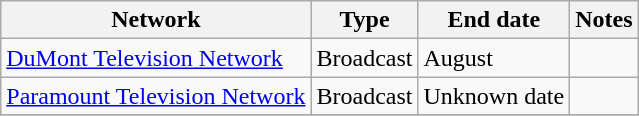<table class="wikitable sortable">
<tr>
<th>Network</th>
<th>Type</th>
<th>End date</th>
<th>Notes</th>
</tr>
<tr>
<td><a href='#'>DuMont Television Network</a></td>
<td>Broadcast</td>
<td>August</td>
<td></td>
</tr>
<tr>
<td><a href='#'>Paramount Television Network</a></td>
<td>Broadcast</td>
<td>Unknown date</td>
<td></td>
</tr>
<tr>
</tr>
</table>
